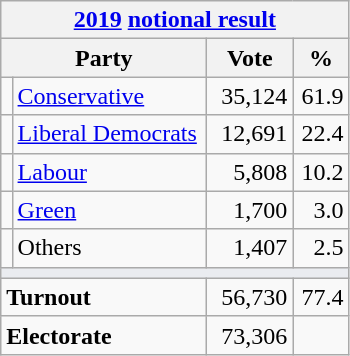<table class="wikitable">
<tr>
<th colspan="4"><a href='#'>2019</a> <a href='#'>notional result</a></th>
</tr>
<tr>
<th bgcolor="#DDDDFF" width="130px" colspan="2">Party</th>
<th bgcolor="#DDDDFF" width="50px">Vote</th>
<th bgcolor="#DDDDFF" width="30px">%</th>
</tr>
<tr>
<td></td>
<td><a href='#'>Conservative</a></td>
<td align=right>35,124</td>
<td align=right>61.9</td>
</tr>
<tr>
<td></td>
<td><a href='#'>Liberal Democrats</a></td>
<td align=right>12,691</td>
<td align=right>22.4</td>
</tr>
<tr>
<td></td>
<td><a href='#'>Labour</a></td>
<td align=right>5,808</td>
<td align=right>10.2</td>
</tr>
<tr>
<td></td>
<td><a href='#'>Green</a></td>
<td align=right>1,700</td>
<td align=right>3.0</td>
</tr>
<tr>
<td></td>
<td>Others</td>
<td align=right>1,407</td>
<td align=right>2.5</td>
</tr>
<tr>
<td colspan="4" bgcolor="#EAECF0"></td>
</tr>
<tr>
<td colspan="2"><strong>Turnout</strong></td>
<td align=right>56,730</td>
<td align=right>77.4</td>
</tr>
<tr>
<td colspan="2"><strong>Electorate</strong></td>
<td align=right>73,306</td>
</tr>
</table>
